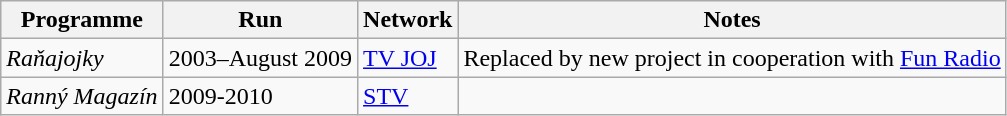<table class="wikitable">
<tr>
<th>Programme</th>
<th>Run</th>
<th>Network</th>
<th>Notes</th>
</tr>
<tr>
<td><em>Raňajojky</em></td>
<td>2003–August 2009</td>
<td><a href='#'>TV JOJ</a></td>
<td>Replaced by new project in cooperation with <a href='#'>Fun Radio</a></td>
</tr>
<tr>
<td><em>Ranný Magazín</em></td>
<td>2009-2010</td>
<td><a href='#'>STV</a></td>
<td></td>
</tr>
</table>
